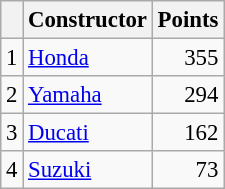<table class="wikitable" style="font-size: 95%;">
<tr>
<th></th>
<th>Constructor</th>
<th>Points</th>
</tr>
<tr>
<td align=center>1</td>
<td> <a href='#'>Honda</a></td>
<td align=right>355</td>
</tr>
<tr>
<td align=center>2</td>
<td> <a href='#'>Yamaha</a></td>
<td align=right>294</td>
</tr>
<tr>
<td align=center>3</td>
<td> <a href='#'>Ducati</a></td>
<td align=right>162</td>
</tr>
<tr>
<td align=center>4</td>
<td> <a href='#'>Suzuki</a></td>
<td align=right>73</td>
</tr>
</table>
